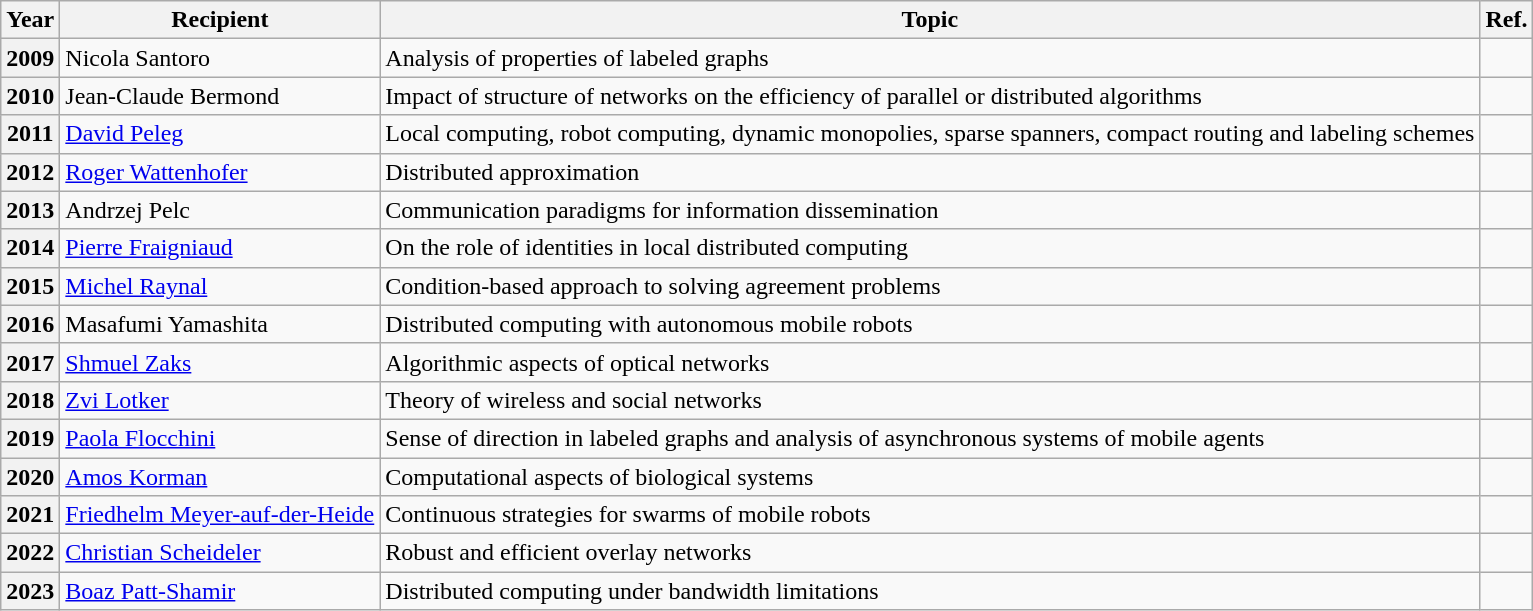<table class="wikitable sortable">
<tr>
<th>Year</th>
<th>Recipient</th>
<th>Topic</th>
<th>Ref.</th>
</tr>
<tr>
<th>2009</th>
<td>Nicola Santoro</td>
<td>Analysis of properties of labeled graphs</td>
<td></td>
</tr>
<tr>
<th>2010</th>
<td>Jean-Claude Bermond</td>
<td>Impact of structure of networks on the efficiency of parallel or distributed algorithms</td>
<td></td>
</tr>
<tr>
<th>2011</th>
<td><a href='#'>David Peleg</a></td>
<td>Local computing, robot computing, dynamic monopolies, sparse spanners, compact routing and labeling schemes</td>
<td></td>
</tr>
<tr>
<th>2012</th>
<td><a href='#'>Roger Wattenhofer</a></td>
<td>Distributed approximation</td>
<td></td>
</tr>
<tr>
<th>2013</th>
<td>Andrzej Pelc</td>
<td>Communication paradigms for information dissemination</td>
<td></td>
</tr>
<tr>
<th>2014</th>
<td><a href='#'>Pierre Fraigniaud</a></td>
<td>On the role of identities in local distributed computing</td>
<td></td>
</tr>
<tr>
<th>2015</th>
<td><a href='#'>Michel Raynal</a></td>
<td>Condition-based approach to solving agreement problems</td>
<td></td>
</tr>
<tr>
<th>2016</th>
<td>Masafumi Yamashita</td>
<td>Distributed computing with autonomous mobile robots</td>
<td></td>
</tr>
<tr>
<th>2017</th>
<td><a href='#'>Shmuel Zaks</a></td>
<td>Algorithmic aspects of optical networks</td>
<td></td>
</tr>
<tr>
<th>2018</th>
<td><a href='#'>Zvi Lotker</a></td>
<td>Theory of wireless and social networks</td>
<td></td>
</tr>
<tr>
<th>2019</th>
<td><a href='#'>Paola Flocchini</a></td>
<td>Sense of direction in labeled graphs and analysis of asynchronous systems of mobile agents</td>
<td></td>
</tr>
<tr>
<th>2020</th>
<td><a href='#'>Amos Korman</a></td>
<td>Computational aspects of biological systems</td>
<td></td>
</tr>
<tr>
<th>2021</th>
<td><a href='#'>Friedhelm Meyer-auf-der-Heide</a></td>
<td>Continuous strategies for swarms of mobile robots</td>
<td></td>
</tr>
<tr>
<th>2022</th>
<td><a href='#'>Christian Scheideler</a></td>
<td>Robust and efficient overlay networks</td>
<td></td>
</tr>
<tr>
<th>2023</th>
<td><a href='#'>Boaz Patt-Shamir</a></td>
<td>Distributed computing under bandwidth limitations</td>
<td></td>
</tr>
</table>
